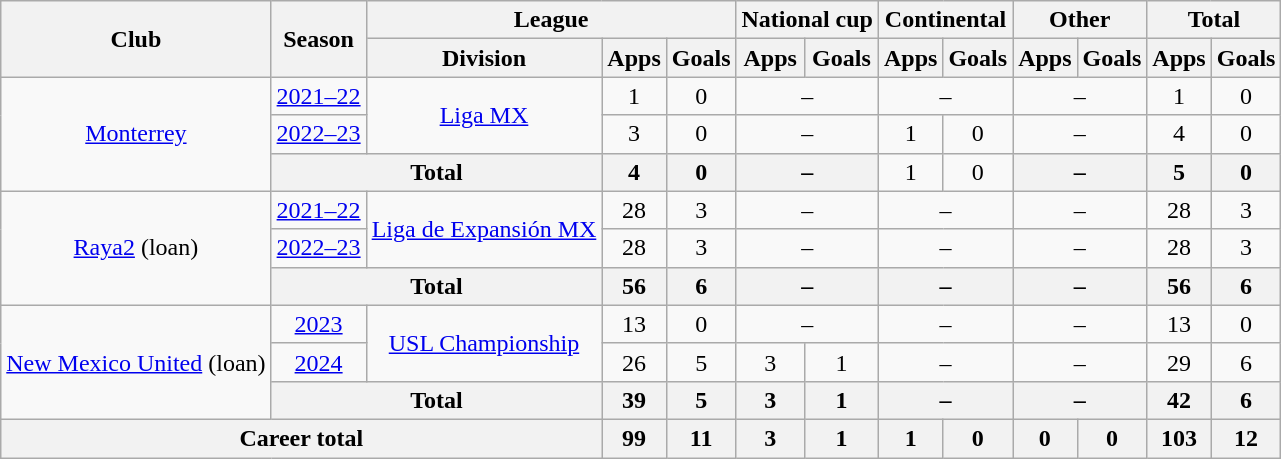<table class="wikitable" style="text-align: center">
<tr>
<th rowspan="2">Club</th>
<th rowspan="2">Season</th>
<th colspan="3">League</th>
<th colspan="2">National cup</th>
<th colspan="2">Continental</th>
<th colspan="2">Other</th>
<th colspan="2">Total</th>
</tr>
<tr>
<th>Division</th>
<th>Apps</th>
<th>Goals</th>
<th>Apps</th>
<th>Goals</th>
<th>Apps</th>
<th>Goals</th>
<th>Apps</th>
<th>Goals</th>
<th>Apps</th>
<th>Goals</th>
</tr>
<tr>
<td rowspan="3"><a href='#'>Monterrey</a></td>
<td><a href='#'>2021–22</a></td>
<td rowspan="2"><a href='#'>Liga MX</a></td>
<td>1</td>
<td>0</td>
<td colspan="2">–</td>
<td colspan="2">–</td>
<td colspan="2">–</td>
<td>1</td>
<td>0</td>
</tr>
<tr>
<td><a href='#'>2022–23</a></td>
<td>3</td>
<td>0</td>
<td colspan="2">–</td>
<td>1</td>
<td>0</td>
<td colspan="2">–</td>
<td>4</td>
<td>0</td>
</tr>
<tr>
<th colspan="2">Total</th>
<th>4</th>
<th>0</th>
<th colspan="2">–</th>
<td>1</td>
<td>0</td>
<th colspan="2">–</th>
<th>5</th>
<th>0</th>
</tr>
<tr>
<td rowspan="3"><a href='#'>Raya2</a> (loan)</td>
<td><a href='#'>2021–22</a></td>
<td rowspan="2"><a href='#'>Liga de Expansión MX</a></td>
<td>28</td>
<td>3</td>
<td colspan="2">–</td>
<td colspan="2">–</td>
<td colspan="2">–</td>
<td>28</td>
<td>3</td>
</tr>
<tr>
<td><a href='#'>2022–23</a></td>
<td>28</td>
<td>3</td>
<td colspan="2">–</td>
<td colspan="2">–</td>
<td colspan="2">–</td>
<td>28</td>
<td>3</td>
</tr>
<tr>
<th colspan="2">Total</th>
<th>56</th>
<th>6</th>
<th colspan="2">–</th>
<th colspan="2">–</th>
<th colspan="2">–</th>
<th>56</th>
<th>6</th>
</tr>
<tr>
<td rowspan="3"><a href='#'>New Mexico United</a> (loan)</td>
<td><a href='#'>2023</a></td>
<td rowspan="2"><a href='#'>USL Championship</a></td>
<td>13</td>
<td>0</td>
<td colspan="2">–</td>
<td colspan="2">–</td>
<td colspan="2">–</td>
<td>13</td>
<td>0</td>
</tr>
<tr>
<td><a href='#'>2024</a></td>
<td>26</td>
<td>5</td>
<td>3</td>
<td>1</td>
<td colspan="2">–</td>
<td colspan="2">–</td>
<td>29</td>
<td>6</td>
</tr>
<tr>
<th colspan="2">Total</th>
<th>39</th>
<th>5</th>
<th>3</th>
<th>1</th>
<th colspan="2">–</th>
<th colspan="2">–</th>
<th>42</th>
<th>6</th>
</tr>
<tr>
<th colspan="3">Career total</th>
<th>99</th>
<th>11</th>
<th>3</th>
<th>1</th>
<th>1</th>
<th>0</th>
<th>0</th>
<th>0</th>
<th>103</th>
<th>12</th>
</tr>
</table>
